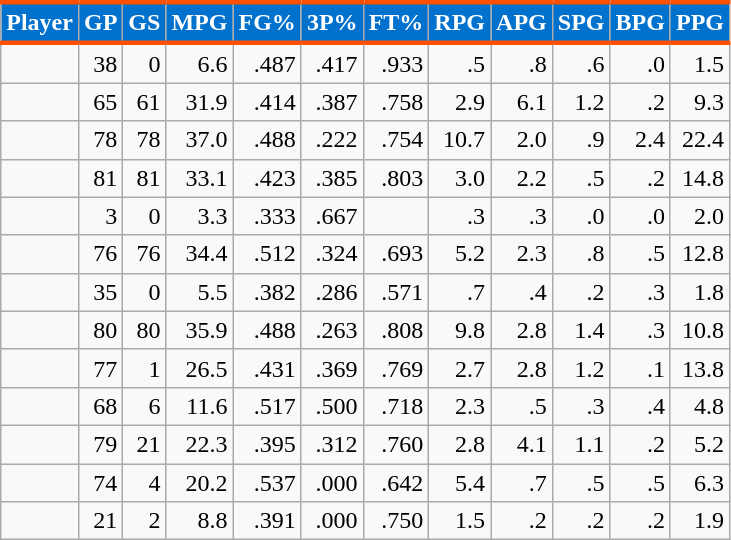<table class="wikitable sortable" style="text-align:right;">
<tr>
<th style="background:#0072CE; color:#FFFFFF; border-top:#FE5000 3px solid; border-bottom:#FE5000 3px solid;">Player</th>
<th style="background:#0072CE; color:#FFFFFF; border-top:#FE5000 3px solid; border-bottom:#FE5000 3px solid;">GP</th>
<th style="background:#0072CE; color:#FFFFFF; border-top:#FE5000 3px solid; border-bottom:#FE5000 3px solid;">GS</th>
<th style="background:#0072CE; color:#FFFFFF; border-top:#FE5000 3px solid; border-bottom:#FE5000 3px solid;">MPG</th>
<th style="background:#0072CE; color:#FFFFFF; border-top:#FE5000 3px solid; border-bottom:#FE5000 3px solid;">FG%</th>
<th style="background:#0072CE; color:#FFFFFF; border-top:#FE5000 3px solid; border-bottom:#FE5000 3px solid;">3P%</th>
<th style="background:#0072CE; color:#FFFFFF; border-top:#FE5000 3px solid; border-bottom:#FE5000 3px solid;">FT%</th>
<th style="background:#0072CE; color:#FFFFFF; border-top:#FE5000 3px solid; border-bottom:#FE5000 3px solid;">RPG</th>
<th style="background:#0072CE; color:#FFFFFF; border-top:#FE5000 3px solid; border-bottom:#FE5000 3px solid;">APG</th>
<th style="background:#0072CE; color:#FFFFFF; border-top:#FE5000 3px solid; border-bottom:#FE5000 3px solid;">SPG</th>
<th style="background:#0072CE; color:#FFFFFF; border-top:#FE5000 3px solid; border-bottom:#FE5000 3px solid;">BPG</th>
<th style="background:#0072CE; color:#FFFFFF; border-top:#FE5000 3px solid; border-bottom:#FE5000 3px solid;">PPG</th>
</tr>
<tr>
<td style="text-align:left;"></td>
<td>38</td>
<td>0</td>
<td>6.6</td>
<td>.487</td>
<td>.417</td>
<td>.933</td>
<td>.5</td>
<td>.8</td>
<td>.6</td>
<td>.0</td>
<td>1.5</td>
</tr>
<tr>
<td style="text-align:left;"></td>
<td>65</td>
<td>61</td>
<td>31.9</td>
<td>.414</td>
<td>.387</td>
<td>.758</td>
<td>2.9</td>
<td>6.1</td>
<td>1.2</td>
<td>.2</td>
<td>9.3</td>
</tr>
<tr>
<td style="text-align:left;"></td>
<td>78</td>
<td>78</td>
<td>37.0</td>
<td>.488</td>
<td>.222</td>
<td>.754</td>
<td>10.7</td>
<td>2.0</td>
<td>.9</td>
<td>2.4</td>
<td>22.4</td>
</tr>
<tr>
<td style="text-align:left;"></td>
<td>81</td>
<td>81</td>
<td>33.1</td>
<td>.423</td>
<td>.385</td>
<td>.803</td>
<td>3.0</td>
<td>2.2</td>
<td>.5</td>
<td>.2</td>
<td>14.8</td>
</tr>
<tr>
<td style="text-align:left;"></td>
<td>3</td>
<td>0</td>
<td>3.3</td>
<td>.333</td>
<td>.667</td>
<td></td>
<td>.3</td>
<td>.3</td>
<td>.0</td>
<td>.0</td>
<td>2.0</td>
</tr>
<tr>
<td style="text-align:left;"></td>
<td>76</td>
<td>76</td>
<td>34.4</td>
<td>.512</td>
<td>.324</td>
<td>.693</td>
<td>5.2</td>
<td>2.3</td>
<td>.8</td>
<td>.5</td>
<td>12.8</td>
</tr>
<tr>
<td style="text-align:left;"></td>
<td>35</td>
<td>0</td>
<td>5.5</td>
<td>.382</td>
<td>.286</td>
<td>.571</td>
<td>.7</td>
<td>.4</td>
<td>.2</td>
<td>.3</td>
<td>1.8</td>
</tr>
<tr>
<td style="text-align:left;"></td>
<td>80</td>
<td>80</td>
<td>35.9</td>
<td>.488</td>
<td>.263</td>
<td>.808</td>
<td>9.8</td>
<td>2.8</td>
<td>1.4</td>
<td>.3</td>
<td>10.8</td>
</tr>
<tr>
<td style="text-align:left;"></td>
<td>77</td>
<td>1</td>
<td>26.5</td>
<td>.431</td>
<td>.369</td>
<td>.769</td>
<td>2.7</td>
<td>2.8</td>
<td>1.2</td>
<td>.1</td>
<td>13.8</td>
</tr>
<tr>
<td style="text-align:left;"></td>
<td>68</td>
<td>6</td>
<td>11.6</td>
<td>.517</td>
<td>.500</td>
<td>.718</td>
<td>2.3</td>
<td>.5</td>
<td>.3</td>
<td>.4</td>
<td>4.8</td>
</tr>
<tr>
<td style="text-align:left;"></td>
<td>79</td>
<td>21</td>
<td>22.3</td>
<td>.395</td>
<td>.312</td>
<td>.760</td>
<td>2.8</td>
<td>4.1</td>
<td>1.1</td>
<td>.2</td>
<td>5.2</td>
</tr>
<tr>
<td style="text-align:left;"></td>
<td>74</td>
<td>4</td>
<td>20.2</td>
<td>.537</td>
<td>.000</td>
<td>.642</td>
<td>5.4</td>
<td>.7</td>
<td>.5</td>
<td>.5</td>
<td>6.3</td>
</tr>
<tr>
<td style="text-align:left;"></td>
<td>21</td>
<td>2</td>
<td>8.8</td>
<td>.391</td>
<td>.000</td>
<td>.750</td>
<td>1.5</td>
<td>.2</td>
<td>.2</td>
<td>.2</td>
<td>1.9</td>
</tr>
</table>
